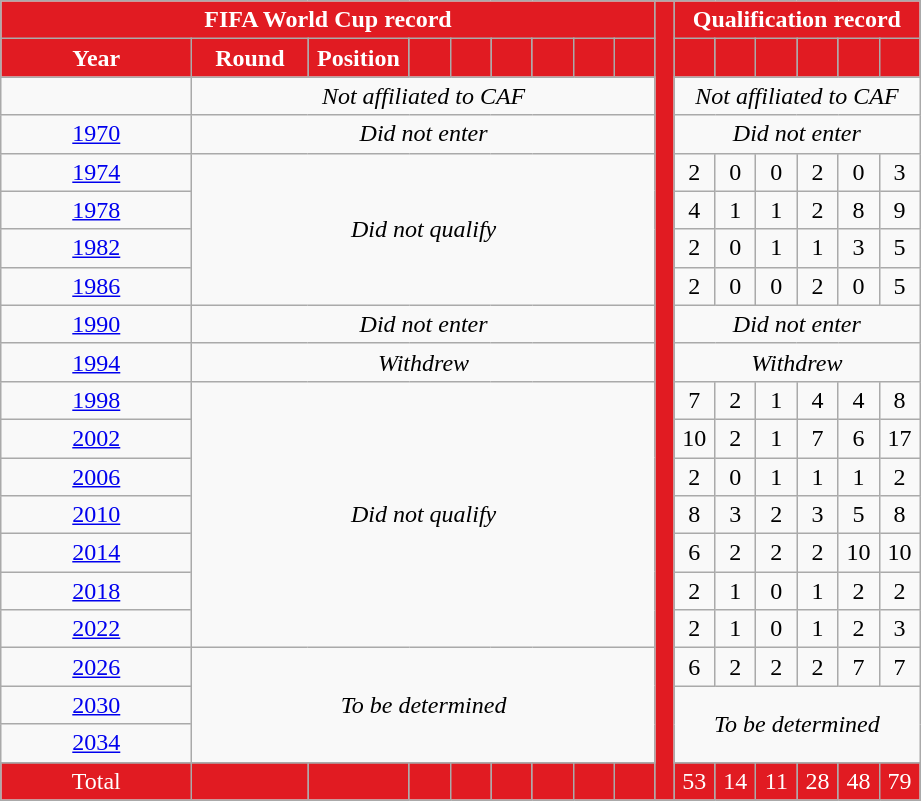<table class="wikitable" style=text-align:center;">
<tr style="color:white;">
<th style="background:#e11b22;" colspan=9>FIFA World Cup record</th>
<th style="width:2%; background:#e11b22;" rowspan="28"></th>
<th style="background:#e11b22;" colspan=7>Qualification record</th>
</tr>
<tr style="color:white;">
<th style="width:120px; background:#e11b22;">Year</th>
<th style="width:70px; background:#e11b22;">Round</th>
<th style="width:60px; background:#e11b22;">Position</th>
<th style="width:20px; background:#e11b22;"></th>
<th style="width:20px; background:#e11b22;"></th>
<th style="width:20px; background:#e11b22;"></th>
<th style="width:20px; background:#e11b22;"></th>
<th style="width:20px; background:#e11b22;"></th>
<th style="width:20px; background:#e11b22;"></th>
<th style="width:20px; background:#e11b22;"></th>
<th style="width:20px; background:#e11b22;"></th>
<th style="width:20px; background:#e11b22;"></th>
<th style="width:20px; background:#e11b22;"></th>
<th style="width:20px; background:#e11b22;"></th>
<th style="width:20px; background:#e11b22;"></th>
</tr>
<tr>
<td></td>
<td colspan=8><em>Not affiliated to CAF</em></td>
<td colspan=6><em>Not affiliated to CAF</em></td>
</tr>
<tr>
<td> <a href='#'>1970</a></td>
<td colspan=8><em>Did not enter</em></td>
<td colspan=6><em>Did not enter</em></td>
</tr>
<tr>
<td> <a href='#'>1974</a></td>
<td rowspan=4 colspan=8><em>Did not qualify</em></td>
<td>2</td>
<td>0</td>
<td>0</td>
<td>2</td>
<td>0</td>
<td>3</td>
</tr>
<tr>
<td> <a href='#'>1978</a></td>
<td>4</td>
<td>1</td>
<td>1</td>
<td>2</td>
<td>8</td>
<td>9</td>
</tr>
<tr>
<td> <a href='#'>1982</a></td>
<td>2</td>
<td>0</td>
<td>1</td>
<td>1</td>
<td>3</td>
<td>5</td>
</tr>
<tr>
<td> <a href='#'>1986</a></td>
<td>2</td>
<td>0</td>
<td>0</td>
<td>2</td>
<td>0</td>
<td>5</td>
</tr>
<tr>
<td> <a href='#'>1990</a></td>
<td colspan=8><em>Did not enter</em></td>
<td colspan=6><em>Did not enter</em></td>
</tr>
<tr>
<td> <a href='#'>1994</a></td>
<td colspan=8><em>Withdrew</em></td>
<td colspan=6><em>Withdrew</em></td>
</tr>
<tr>
<td> <a href='#'>1998</a></td>
<td rowspan=7 colspan=8><em>Did not qualify</em></td>
<td>7</td>
<td>2</td>
<td>1</td>
<td>4</td>
<td>4</td>
<td>8</td>
</tr>
<tr>
<td>  <a href='#'>2002</a></td>
<td>10</td>
<td>2</td>
<td>1</td>
<td>7</td>
<td>6</td>
<td>17</td>
</tr>
<tr>
<td> <a href='#'>2006</a></td>
<td>2</td>
<td>0</td>
<td>1</td>
<td>1</td>
<td>1</td>
<td>2</td>
</tr>
<tr>
<td> <a href='#'>2010</a></td>
<td>8</td>
<td>3</td>
<td>2</td>
<td>3</td>
<td>5</td>
<td>8</td>
</tr>
<tr>
<td> <a href='#'>2014</a></td>
<td>6</td>
<td>2</td>
<td>2</td>
<td>2</td>
<td>10</td>
<td>10</td>
</tr>
<tr>
<td> <a href='#'>2018</a></td>
<td>2</td>
<td>1</td>
<td>0</td>
<td>1</td>
<td>2</td>
<td>2</td>
</tr>
<tr>
<td> <a href='#'>2022</a></td>
<td>2</td>
<td>1</td>
<td>0</td>
<td>1</td>
<td>2</td>
<td>3</td>
</tr>
<tr>
<td>   <a href='#'>2026</a></td>
<td rowspan=3 colspan=8><em>To be determined</em></td>
<td>6</td>
<td>2</td>
<td>2</td>
<td>2</td>
<td>7</td>
<td>7</td>
</tr>
<tr>
<td>   <a href='#'>2030</a></td>
<td rowspan=2 colspan=6><em>To be determined</em></td>
</tr>
<tr>
<td> <a href='#'>2034</a></td>
</tr>
<tr>
</tr>
<tr style="color:white;">
<td style="background:#e11b22;">Total</td>
<td style="background:#e11b22;"></td>
<td style="background:#e11b22;"></td>
<td style="background:#e11b22;"></td>
<td style="background:#e11b22;"></td>
<td style="background:#e11b22;"></td>
<td style="background:#e11b22;"></td>
<td style="background:#e11b22;"></td>
<td style="background:#e11b22;"></td>
<td style="background:#e11b22;">53</td>
<td style="background:#e11b22;">14</td>
<td style="background:#e11b22;">11</td>
<td style="background:#e11b22;">28</td>
<td style="background:#e11b22;">48</td>
<td style="background:#e11b22;">79</td>
</tr>
</table>
